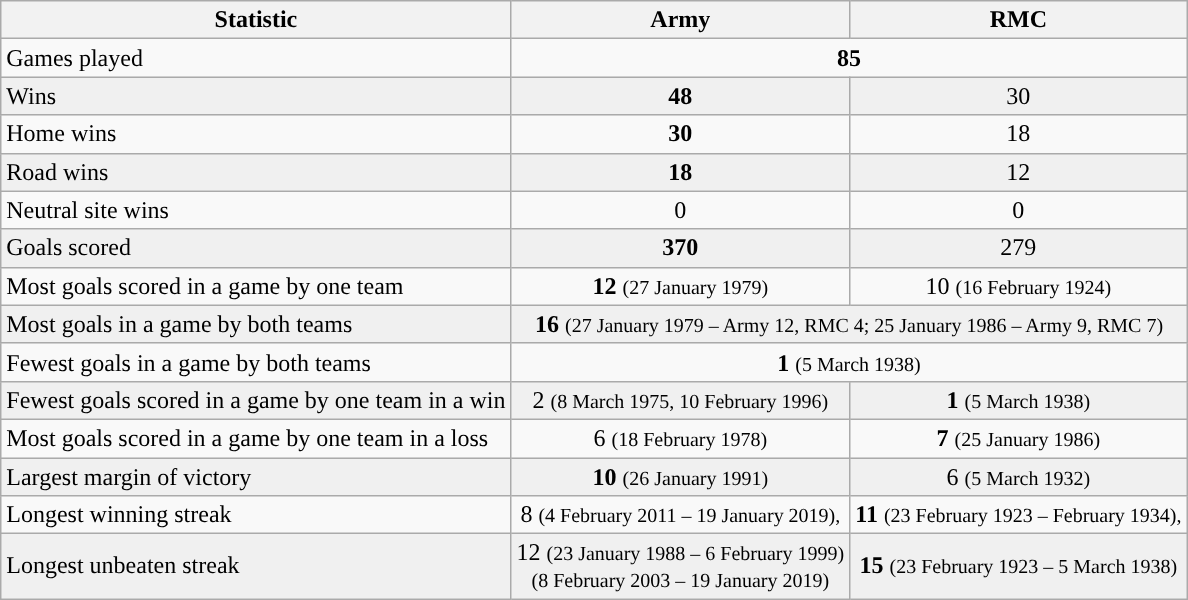<table class="wikitable">
<tr>
<th>Statistic</th>
<th>Army</th>
<th>RMC</th>
</tr>
<tr>
<td>Games played</td>
<td align=center colspan=2><strong>85</strong></td>
</tr>
<tr bgcolor=f0f0f0>
<td>Wins</td>
<td align=center><strong>48</strong></td>
<td align=center>30</td>
</tr>
<tr>
<td>Home wins</td>
<td align=center><strong>30</strong></td>
<td align=center>18</td>
</tr>
<tr bgcolor=f0f0f0>
<td>Road wins</td>
<td align=center><strong>18</strong></td>
<td align=center>12</td>
</tr>
<tr>
<td>Neutral site wins</td>
<td align=center>0</td>
<td align=center>0</td>
</tr>
<tr bgcolor=f0f0f0>
<td>Goals scored</td>
<td align=center><strong>370</strong></td>
<td align=center>279</td>
</tr>
<tr>
<td>Most goals scored in a game by one team</td>
<td align=center><strong>12</strong> <small>(27 January 1979)</small></td>
<td align=center>10 <small>(16 February 1924)</small></td>
</tr>
<tr bgcolor=f0f0f0>
<td>Most goals in a game by both teams</td>
<td align=center colspan=2><strong>16</strong> <small>(27 January 1979 – Army 12, RMC 4; 25 January 1986 – Army 9, RMC 7)</small></td>
</tr>
<tr>
<td>Fewest goals in a game by both teams</td>
<td align=center colspan=2><strong>1</strong> <small>(5 March 1938)</small></td>
</tr>
<tr bgcolor=f0f0f0>
<td>Fewest goals scored in a game by one team in a win</td>
<td align=center>2 <small>(8 March 1975, 10 February 1996)</small></td>
<td align=center><strong>1</strong> <small>(5 March 1938)</small></td>
</tr>
<tr>
<td>Most goals scored in a game by one team in a loss</td>
<td align=center>6 <small>(18 February 1978)</small></td>
<td align=center><strong>7</strong> <small>(25 January 1986)</small></td>
</tr>
<tr bgcolor=f0f0f0>
<td>Largest margin of victory</td>
<td align=center><strong>10</strong> <small>(26 January 1991)</small></td>
<td align=center>6 <small>(5 March 1932)</small></td>
</tr>
<tr>
<td>Longest winning streak</td>
<td align=center>8 <small>(4 February 2011 – 19 January 2019),</small></td>
<td align=center><strong>11</strong> <small>(23 February 1923 – February 1934),</small></td>
</tr>
<tr bgcolor=f0f0f0>
<td>Longest unbeaten streak</td>
<td align=center>12 <small>(23 January 1988 – 6 February 1999)</small><br><small>(8 February 2003 – 19 January 2019)</small></td>
<td align=center><strong>15</strong> <small>(23 February 1923 – 5 March 1938)</small></td>
</tr>
</table>
